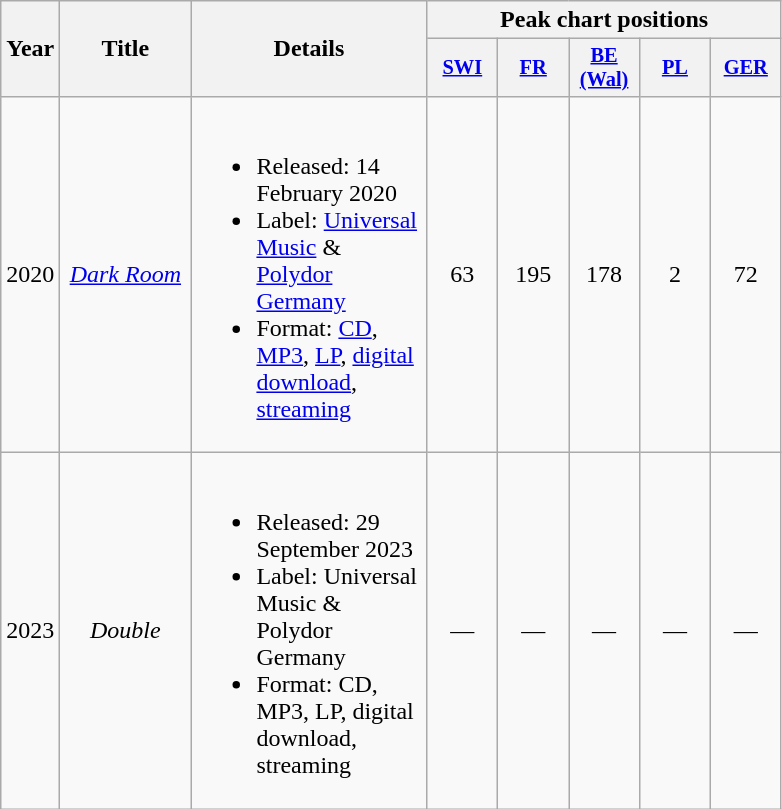<table class="wikitable plainrowheaders" style="text-align:center;">
<tr>
<th rowspan="2">Year</th>
<th rowspan="2" width="80">Title</th>
<th rowspan="2" width="150">Details</th>
<th colspan="5">Peak chart positions</th>
</tr>
<tr>
<th style="width:3em;font-size:85%;"><a href='#'>SWI</a><br></th>
<th style="width:3em;font-size:85%;"><a href='#'>FR</a><br></th>
<th style="width:3em;font-size:85%;"><a href='#'>BE<br>(Wal)</a><br></th>
<th style="width:3em;font-size:85%;"><a href='#'>PL</a><br></th>
<th style="width:3em;font-size:85%;"><a href='#'>GER</a><br></th>
</tr>
<tr>
<td>2020</td>
<td scope="row"><em><a href='#'>Dark Room</a></em></td>
<td align="left"><br><ul><li>Released: 14 February 2020</li><li>Label: <a href='#'>Universal Music</a> & <a href='#'>Polydor Germany</a></li><li>Format: <a href='#'>CD</a>, <a href='#'>MP3</a>, <a href='#'>LP</a>, <a href='#'>digital download</a>, <a href='#'>streaming</a></li></ul></td>
<td>63</td>
<td>195</td>
<td>178</td>
<td>2</td>
<td>72</td>
</tr>
<tr>
<td>2023</td>
<td scope="row"><em>Double</em></td>
<td align="left"><br><ul><li>Released: 29 September 2023 </li><li>Label: Universal Music & Polydor Germany</li><li>Format: CD, MP3, LP, digital download, streaming</li></ul></td>
<td>—</td>
<td>—</td>
<td>—</td>
<td>—</td>
<td>—</td>
</tr>
</table>
